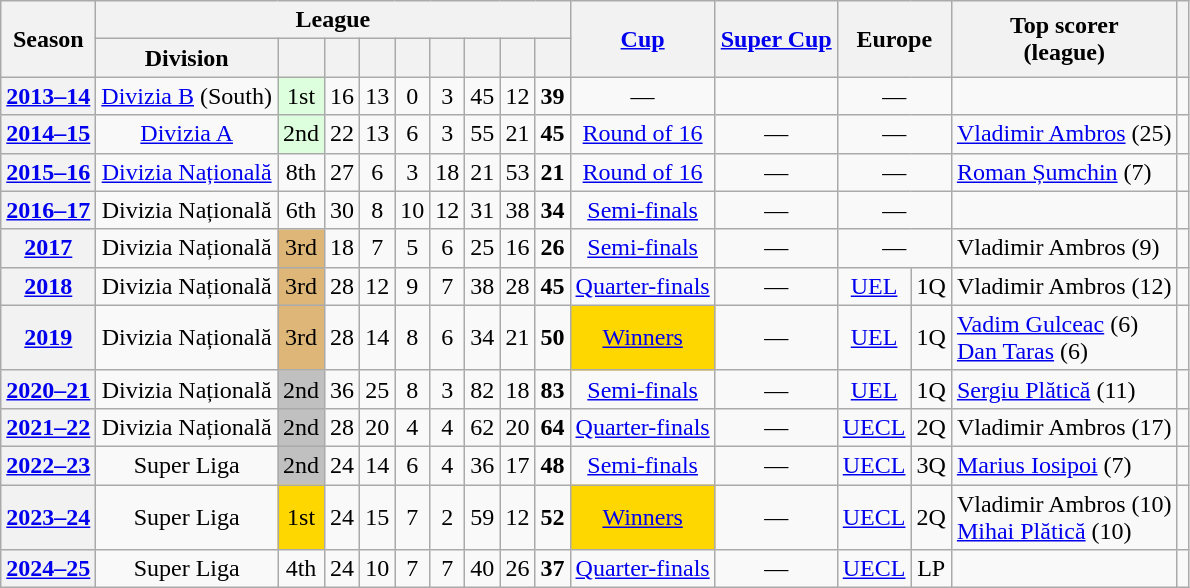<table class="wikitable plainrowheaders" style="text-align: center;">
<tr>
<th rowspan=2 scope=col>Season</th>
<th colspan=9>League</th>
<th rowspan=2 scope=col><a href='#'>Cup</a></th>
<th rowspan="2"><a href='#'>Super Cup</a></th>
<th colspan="2" rowspan="2">Europe</th>
<th rowspan="2">Top scorer<br>(league)</th>
<th rowspan="2" scope="col"></th>
</tr>
<tr>
<th scope=col>Division</th>
<th scope=col></th>
<th scope=col></th>
<th scope=col></th>
<th scope=col></th>
<th scope=col></th>
<th scope=col></th>
<th scope=col></th>
<th scope=col></th>
</tr>
<tr>
<th scope="row"><a href='#'>2013–14</a></th>
<td><a href='#'>Divizia B</a> (South)</td>
<td style="background:#ddffdd;"> 1st</td>
<td>16</td>
<td>13</td>
<td>0</td>
<td>3</td>
<td>45</td>
<td>12</td>
<td><strong>39</strong></td>
<td>—</td>
<td></td>
<td colspan="2">—</td>
<td></td>
<td></td>
</tr>
<tr>
<th scope="row"><a href='#'>2014–15</a></th>
<td><a href='#'>Divizia A</a></td>
<td style="background:#ddffdd;"> 2nd</td>
<td>22</td>
<td>13</td>
<td>6</td>
<td>3</td>
<td>55</td>
<td>21</td>
<td><strong>45</strong></td>
<td><a href='#'>Round of 16</a></td>
<td>—</td>
<td colspan="2">—</td>
<td align=left> <a href='#'>Vladimir Ambros</a> (25)</td>
<td></td>
</tr>
<tr>
<th scope="row"><a href='#'>2015–16</a></th>
<td><a href='#'>Divizia Națională</a></td>
<td>8th</td>
<td>27</td>
<td>6</td>
<td>3</td>
<td>18</td>
<td>21</td>
<td>53</td>
<td><strong>21</strong></td>
<td><a href='#'>Round of 16</a></td>
<td>—</td>
<td colspan="2">—</td>
<td align=left> <a href='#'>Roman Șumchin</a> (7)</td>
<td></td>
</tr>
<tr>
<th scope="row"><a href='#'>2016–17</a></th>
<td>Divizia Națională</td>
<td>6th</td>
<td>30</td>
<td>8</td>
<td>10</td>
<td>12</td>
<td>31</td>
<td>38</td>
<td><strong>34</strong></td>
<td><a href='#'>Semi-finals</a></td>
<td>—</td>
<td colspan="2">—</td>
<td></td>
<td></td>
</tr>
<tr>
<th scope="row"><a href='#'>2017</a></th>
<td>Divizia Națională</td>
<td style="background:#deb678;">3rd</td>
<td>18</td>
<td>7</td>
<td>5</td>
<td>6</td>
<td>25</td>
<td>16</td>
<td><strong>26</strong></td>
<td><a href='#'>Semi-finals</a></td>
<td>—</td>
<td colspan="2">—</td>
<td align=left> Vladimir Ambros (9)</td>
<td></td>
</tr>
<tr>
<th scope="row"><a href='#'>2018</a></th>
<td>Divizia Națională</td>
<td style="background:#deb678;">3rd</td>
<td>28</td>
<td>12</td>
<td>9</td>
<td>7</td>
<td>38</td>
<td>28</td>
<td><strong>45</strong></td>
<td><a href='#'>Quarter-finals</a></td>
<td>—</td>
<td><a href='#'>UEL</a></td>
<td>1Q</td>
<td align=left> Vladimir Ambros (12)</td>
<td></td>
</tr>
<tr>
<th scope="row"><a href='#'>2019</a></th>
<td>Divizia Națională</td>
<td style="background:#deb678;">3rd</td>
<td>28</td>
<td>14</td>
<td>8</td>
<td>6</td>
<td>34</td>
<td>21</td>
<td><strong>50</strong></td>
<td style="background:gold;"><a href='#'>Winners</a></td>
<td>—</td>
<td><a href='#'>UEL</a></td>
<td>1Q</td>
<td align=left> <a href='#'>Vadim Gulceac</a> (6)<br> <a href='#'>Dan Taras</a> (6)</td>
<td></td>
</tr>
<tr>
<th scope="row"><a href='#'>2020–21</a></th>
<td>Divizia Națională</td>
<td style="background:silver">2nd</td>
<td>36</td>
<td>25</td>
<td>8</td>
<td>3</td>
<td>82</td>
<td>18</td>
<td><strong>83</strong></td>
<td><a href='#'>Semi-finals</a></td>
<td>—</td>
<td><a href='#'>UEL</a></td>
<td>1Q</td>
<td align=left> <a href='#'>Sergiu Plătică</a> (11)</td>
<td></td>
</tr>
<tr>
<th scope="row"><a href='#'>2021–22</a></th>
<td>Divizia Națională</td>
<td style="background:silver">2nd</td>
<td>28</td>
<td>20</td>
<td>4</td>
<td>4</td>
<td>62</td>
<td>20</td>
<td><strong>64</strong></td>
<td><a href='#'>Quarter-finals</a></td>
<td>—</td>
<td><a href='#'>UECL</a></td>
<td>2Q</td>
<td align=left> Vladimir Ambros (17)</td>
<td></td>
</tr>
<tr>
<th scope="row"><a href='#'>2022–23</a></th>
<td>Super Liga</td>
<td style="background:silver">2nd</td>
<td>24</td>
<td>14</td>
<td>6</td>
<td>4</td>
<td>36</td>
<td>17</td>
<td><strong>48</strong></td>
<td><a href='#'>Semi-finals</a></td>
<td>—</td>
<td><a href='#'>UECL</a></td>
<td>3Q</td>
<td align=left> <a href='#'>Marius Iosipoi</a> (7)</td>
<td></td>
</tr>
<tr>
<th scope="row"><a href='#'>2023–24</a></th>
<td>Super Liga</td>
<td style="background:gold">1st</td>
<td>24</td>
<td>15</td>
<td>7</td>
<td>2</td>
<td>59</td>
<td>12</td>
<td><strong>52</strong></td>
<td style="background:gold;"><a href='#'>Winners</a></td>
<td>—</td>
<td><a href='#'>UECL</a></td>
<td>2Q</td>
<td align=left> Vladimir Ambros (10)<br> <a href='#'>Mihai Plătică</a> (10)</td>
<td></td>
</tr>
<tr>
<th scope="row"><a href='#'>2024–25</a></th>
<td>Super Liga</td>
<td>4th</td>
<td>24</td>
<td>10</td>
<td>7</td>
<td>7</td>
<td>40</td>
<td>26</td>
<td><strong>37</strong></td>
<td><a href='#'>Quarter-finals</a></td>
<td>—</td>
<td><a href='#'>UECL</a></td>
<td>LP</td>
<td align="left"></td>
<td></td>
</tr>
</table>
